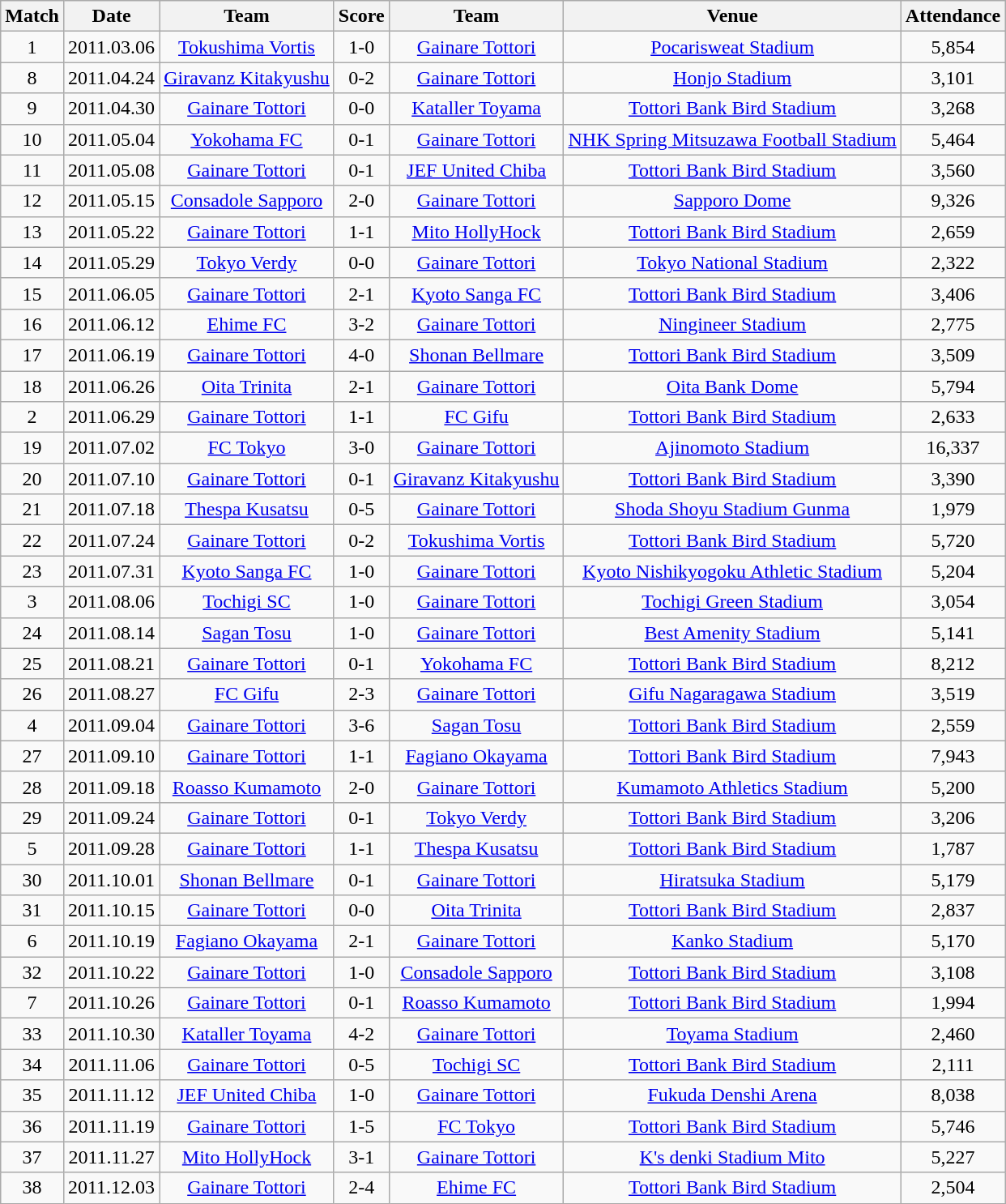<table class="wikitable" style="text-align:center;">
<tr>
<th>Match</th>
<th>Date</th>
<th>Team</th>
<th>Score</th>
<th>Team</th>
<th>Venue</th>
<th>Attendance</th>
</tr>
<tr>
<td>1</td>
<td>2011.03.06</td>
<td><a href='#'>Tokushima Vortis</a></td>
<td>1-0</td>
<td><a href='#'>Gainare Tottori</a></td>
<td><a href='#'>Pocarisweat Stadium</a></td>
<td>5,854</td>
</tr>
<tr>
<td>8</td>
<td>2011.04.24</td>
<td><a href='#'>Giravanz Kitakyushu</a></td>
<td>0-2</td>
<td><a href='#'>Gainare Tottori</a></td>
<td><a href='#'>Honjo Stadium</a></td>
<td>3,101</td>
</tr>
<tr>
<td>9</td>
<td>2011.04.30</td>
<td><a href='#'>Gainare Tottori</a></td>
<td>0-0</td>
<td><a href='#'>Kataller Toyama</a></td>
<td><a href='#'>Tottori Bank Bird Stadium</a></td>
<td>3,268</td>
</tr>
<tr>
<td>10</td>
<td>2011.05.04</td>
<td><a href='#'>Yokohama FC</a></td>
<td>0-1</td>
<td><a href='#'>Gainare Tottori</a></td>
<td><a href='#'>NHK Spring Mitsuzawa Football Stadium</a></td>
<td>5,464</td>
</tr>
<tr>
<td>11</td>
<td>2011.05.08</td>
<td><a href='#'>Gainare Tottori</a></td>
<td>0-1</td>
<td><a href='#'>JEF United Chiba</a></td>
<td><a href='#'>Tottori Bank Bird Stadium</a></td>
<td>3,560</td>
</tr>
<tr>
<td>12</td>
<td>2011.05.15</td>
<td><a href='#'>Consadole Sapporo</a></td>
<td>2-0</td>
<td><a href='#'>Gainare Tottori</a></td>
<td><a href='#'>Sapporo Dome</a></td>
<td>9,326</td>
</tr>
<tr>
<td>13</td>
<td>2011.05.22</td>
<td><a href='#'>Gainare Tottori</a></td>
<td>1-1</td>
<td><a href='#'>Mito HollyHock</a></td>
<td><a href='#'>Tottori Bank Bird Stadium</a></td>
<td>2,659</td>
</tr>
<tr>
<td>14</td>
<td>2011.05.29</td>
<td><a href='#'>Tokyo Verdy</a></td>
<td>0-0</td>
<td><a href='#'>Gainare Tottori</a></td>
<td><a href='#'>Tokyo National Stadium</a></td>
<td>2,322</td>
</tr>
<tr>
<td>15</td>
<td>2011.06.05</td>
<td><a href='#'>Gainare Tottori</a></td>
<td>2-1</td>
<td><a href='#'>Kyoto Sanga FC</a></td>
<td><a href='#'>Tottori Bank Bird Stadium</a></td>
<td>3,406</td>
</tr>
<tr>
<td>16</td>
<td>2011.06.12</td>
<td><a href='#'>Ehime FC</a></td>
<td>3-2</td>
<td><a href='#'>Gainare Tottori</a></td>
<td><a href='#'>Ningineer Stadium</a></td>
<td>2,775</td>
</tr>
<tr>
<td>17</td>
<td>2011.06.19</td>
<td><a href='#'>Gainare Tottori</a></td>
<td>4-0</td>
<td><a href='#'>Shonan Bellmare</a></td>
<td><a href='#'>Tottori Bank Bird Stadium</a></td>
<td>3,509</td>
</tr>
<tr>
<td>18</td>
<td>2011.06.26</td>
<td><a href='#'>Oita Trinita</a></td>
<td>2-1</td>
<td><a href='#'>Gainare Tottori</a></td>
<td><a href='#'>Oita Bank Dome</a></td>
<td>5,794</td>
</tr>
<tr>
<td>2</td>
<td>2011.06.29</td>
<td><a href='#'>Gainare Tottori</a></td>
<td>1-1</td>
<td><a href='#'>FC Gifu</a></td>
<td><a href='#'>Tottori Bank Bird Stadium</a></td>
<td>2,633</td>
</tr>
<tr>
<td>19</td>
<td>2011.07.02</td>
<td><a href='#'>FC Tokyo</a></td>
<td>3-0</td>
<td><a href='#'>Gainare Tottori</a></td>
<td><a href='#'>Ajinomoto Stadium</a></td>
<td>16,337</td>
</tr>
<tr>
<td>20</td>
<td>2011.07.10</td>
<td><a href='#'>Gainare Tottori</a></td>
<td>0-1</td>
<td><a href='#'>Giravanz Kitakyushu</a></td>
<td><a href='#'>Tottori Bank Bird Stadium</a></td>
<td>3,390</td>
</tr>
<tr>
<td>21</td>
<td>2011.07.18</td>
<td><a href='#'>Thespa Kusatsu</a></td>
<td>0-5</td>
<td><a href='#'>Gainare Tottori</a></td>
<td><a href='#'>Shoda Shoyu Stadium Gunma</a></td>
<td>1,979</td>
</tr>
<tr>
<td>22</td>
<td>2011.07.24</td>
<td><a href='#'>Gainare Tottori</a></td>
<td>0-2</td>
<td><a href='#'>Tokushima Vortis</a></td>
<td><a href='#'>Tottori Bank Bird Stadium</a></td>
<td>5,720</td>
</tr>
<tr>
<td>23</td>
<td>2011.07.31</td>
<td><a href='#'>Kyoto Sanga FC</a></td>
<td>1-0</td>
<td><a href='#'>Gainare Tottori</a></td>
<td><a href='#'>Kyoto Nishikyogoku Athletic Stadium</a></td>
<td>5,204</td>
</tr>
<tr>
<td>3</td>
<td>2011.08.06</td>
<td><a href='#'>Tochigi SC</a></td>
<td>1-0</td>
<td><a href='#'>Gainare Tottori</a></td>
<td><a href='#'>Tochigi Green Stadium</a></td>
<td>3,054</td>
</tr>
<tr>
<td>24</td>
<td>2011.08.14</td>
<td><a href='#'>Sagan Tosu</a></td>
<td>1-0</td>
<td><a href='#'>Gainare Tottori</a></td>
<td><a href='#'>Best Amenity Stadium</a></td>
<td>5,141</td>
</tr>
<tr>
<td>25</td>
<td>2011.08.21</td>
<td><a href='#'>Gainare Tottori</a></td>
<td>0-1</td>
<td><a href='#'>Yokohama FC</a></td>
<td><a href='#'>Tottori Bank Bird Stadium</a></td>
<td>8,212</td>
</tr>
<tr>
<td>26</td>
<td>2011.08.27</td>
<td><a href='#'>FC Gifu</a></td>
<td>2-3</td>
<td><a href='#'>Gainare Tottori</a></td>
<td><a href='#'>Gifu Nagaragawa Stadium</a></td>
<td>3,519</td>
</tr>
<tr>
<td>4</td>
<td>2011.09.04</td>
<td><a href='#'>Gainare Tottori</a></td>
<td>3-6</td>
<td><a href='#'>Sagan Tosu</a></td>
<td><a href='#'>Tottori Bank Bird Stadium</a></td>
<td>2,559</td>
</tr>
<tr>
<td>27</td>
<td>2011.09.10</td>
<td><a href='#'>Gainare Tottori</a></td>
<td>1-1</td>
<td><a href='#'>Fagiano Okayama</a></td>
<td><a href='#'>Tottori Bank Bird Stadium</a></td>
<td>7,943</td>
</tr>
<tr>
<td>28</td>
<td>2011.09.18</td>
<td><a href='#'>Roasso Kumamoto</a></td>
<td>2-0</td>
<td><a href='#'>Gainare Tottori</a></td>
<td><a href='#'>Kumamoto Athletics Stadium</a></td>
<td>5,200</td>
</tr>
<tr>
<td>29</td>
<td>2011.09.24</td>
<td><a href='#'>Gainare Tottori</a></td>
<td>0-1</td>
<td><a href='#'>Tokyo Verdy</a></td>
<td><a href='#'>Tottori Bank Bird Stadium</a></td>
<td>3,206</td>
</tr>
<tr>
<td>5</td>
<td>2011.09.28</td>
<td><a href='#'>Gainare Tottori</a></td>
<td>1-1</td>
<td><a href='#'>Thespa Kusatsu</a></td>
<td><a href='#'>Tottori Bank Bird Stadium</a></td>
<td>1,787</td>
</tr>
<tr>
<td>30</td>
<td>2011.10.01</td>
<td><a href='#'>Shonan Bellmare</a></td>
<td>0-1</td>
<td><a href='#'>Gainare Tottori</a></td>
<td><a href='#'>Hiratsuka Stadium</a></td>
<td>5,179</td>
</tr>
<tr>
<td>31</td>
<td>2011.10.15</td>
<td><a href='#'>Gainare Tottori</a></td>
<td>0-0</td>
<td><a href='#'>Oita Trinita</a></td>
<td><a href='#'>Tottori Bank Bird Stadium</a></td>
<td>2,837</td>
</tr>
<tr>
<td>6</td>
<td>2011.10.19</td>
<td><a href='#'>Fagiano Okayama</a></td>
<td>2-1</td>
<td><a href='#'>Gainare Tottori</a></td>
<td><a href='#'>Kanko Stadium</a></td>
<td>5,170</td>
</tr>
<tr>
<td>32</td>
<td>2011.10.22</td>
<td><a href='#'>Gainare Tottori</a></td>
<td>1-0</td>
<td><a href='#'>Consadole Sapporo</a></td>
<td><a href='#'>Tottori Bank Bird Stadium</a></td>
<td>3,108</td>
</tr>
<tr>
<td>7</td>
<td>2011.10.26</td>
<td><a href='#'>Gainare Tottori</a></td>
<td>0-1</td>
<td><a href='#'>Roasso Kumamoto</a></td>
<td><a href='#'>Tottori Bank Bird Stadium</a></td>
<td>1,994</td>
</tr>
<tr>
<td>33</td>
<td>2011.10.30</td>
<td><a href='#'>Kataller Toyama</a></td>
<td>4-2</td>
<td><a href='#'>Gainare Tottori</a></td>
<td><a href='#'>Toyama Stadium</a></td>
<td>2,460</td>
</tr>
<tr>
<td>34</td>
<td>2011.11.06</td>
<td><a href='#'>Gainare Tottori</a></td>
<td>0-5</td>
<td><a href='#'>Tochigi SC</a></td>
<td><a href='#'>Tottori Bank Bird Stadium</a></td>
<td>2,111</td>
</tr>
<tr>
<td>35</td>
<td>2011.11.12</td>
<td><a href='#'>JEF United Chiba</a></td>
<td>1-0</td>
<td><a href='#'>Gainare Tottori</a></td>
<td><a href='#'>Fukuda Denshi Arena</a></td>
<td>8,038</td>
</tr>
<tr>
<td>36</td>
<td>2011.11.19</td>
<td><a href='#'>Gainare Tottori</a></td>
<td>1-5</td>
<td><a href='#'>FC Tokyo</a></td>
<td><a href='#'>Tottori Bank Bird Stadium</a></td>
<td>5,746</td>
</tr>
<tr>
<td>37</td>
<td>2011.11.27</td>
<td><a href='#'>Mito HollyHock</a></td>
<td>3-1</td>
<td><a href='#'>Gainare Tottori</a></td>
<td><a href='#'>K's denki Stadium Mito</a></td>
<td>5,227</td>
</tr>
<tr>
<td>38</td>
<td>2011.12.03</td>
<td><a href='#'>Gainare Tottori</a></td>
<td>2-4</td>
<td><a href='#'>Ehime FC</a></td>
<td><a href='#'>Tottori Bank Bird Stadium</a></td>
<td>2,504</td>
</tr>
</table>
